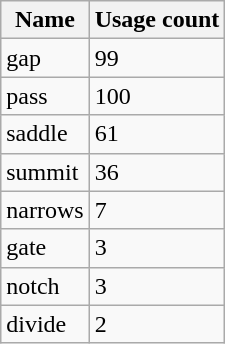<table class="wikitable sortable">
<tr>
<th>Name</th>
<th>Usage count</th>
</tr>
<tr>
<td>gap</td>
<td>99</td>
</tr>
<tr>
<td>pass</td>
<td>100</td>
</tr>
<tr>
<td>saddle</td>
<td>61</td>
</tr>
<tr>
<td>summit</td>
<td>36</td>
</tr>
<tr>
<td>narrows</td>
<td>7</td>
</tr>
<tr>
<td>gate</td>
<td>3</td>
</tr>
<tr>
<td>notch</td>
<td>3</td>
</tr>
<tr>
<td>divide</td>
<td>2</td>
</tr>
</table>
